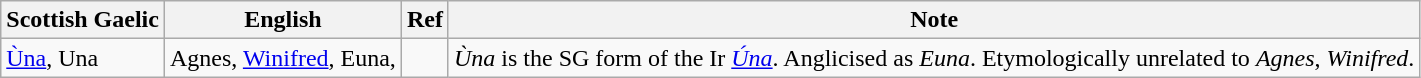<table class="wikitable sortable">
<tr>
<th><strong>Scottish Gaelic</strong></th>
<th><strong>English</strong></th>
<th><strong>Ref</strong></th>
<th><strong>Note</strong></th>
</tr>
<tr>
<td><a href='#'>Ùna</a>, Una</td>
<td>Agnes, <a href='#'>Winifred</a>, Euna,</td>
<td></td>
<td><em>Ùna</em> is the SG form of the Ir <em><a href='#'>Úna</a></em>. Anglicised as <em>Euna</em>. Etymologically unrelated to <em>Agnes</em>, <em>Winifred</em>.</td>
</tr>
</table>
